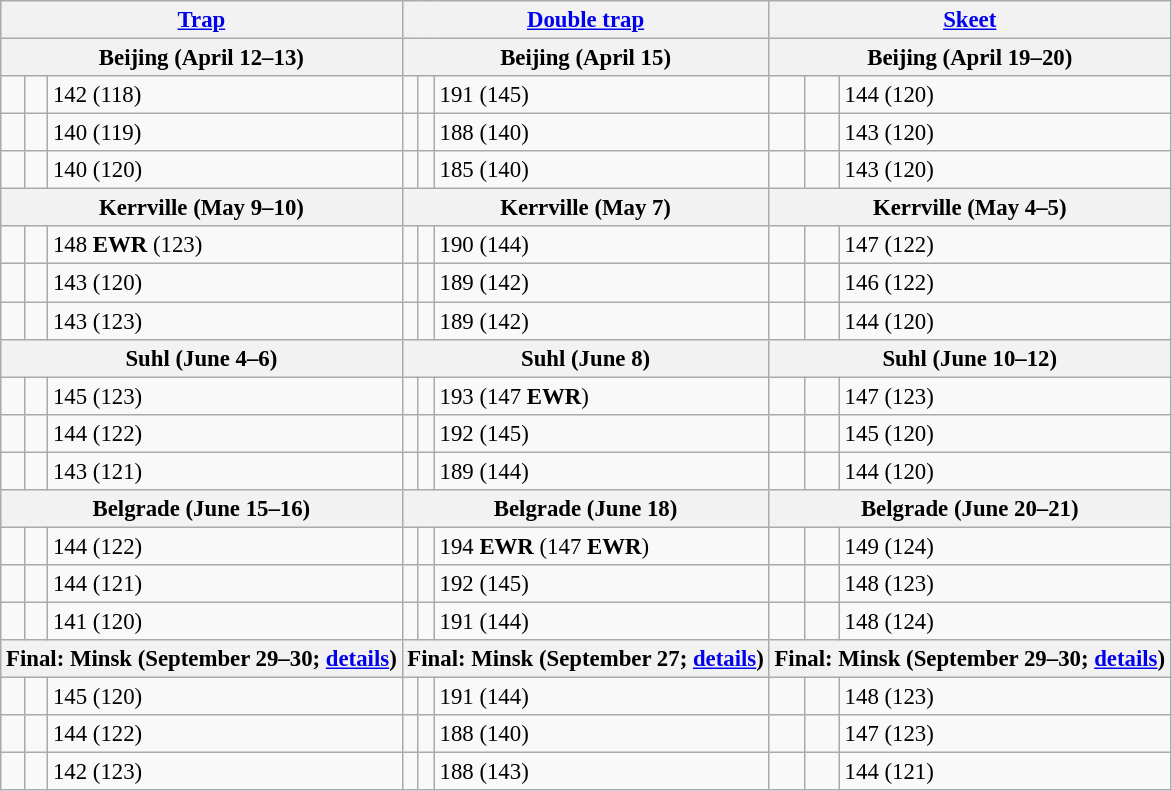<table class="wikitable" style="font-size: 95%">
<tr>
<th colspan=3><a href='#'>Trap</a></th>
<th colspan=3><a href='#'>Double trap</a></th>
<th colspan=3><a href='#'>Skeet</a></th>
</tr>
<tr>
<th colspan=3>Beijing (April 12–13)</th>
<th colspan=3>Beijing (April 15)</th>
<th colspan=3>Beijing (April 19–20)</th>
</tr>
<tr>
<td></td>
<td></td>
<td>142 (118)</td>
<td></td>
<td></td>
<td>191 (145)</td>
<td></td>
<td></td>
<td>144 (120)</td>
</tr>
<tr>
<td></td>
<td></td>
<td>140 (119)</td>
<td></td>
<td></td>
<td>188 (140)</td>
<td></td>
<td></td>
<td>143 (120)</td>
</tr>
<tr>
<td></td>
<td></td>
<td>140 (120)</td>
<td></td>
<td></td>
<td>185 (140)</td>
<td></td>
<td></td>
<td>143 (120)</td>
</tr>
<tr>
<th colspan=3>Kerrville (May 9–10)</th>
<th colspan=3>Kerrville (May 7)</th>
<th colspan=3>Kerrville (May 4–5)</th>
</tr>
<tr>
<td></td>
<td></td>
<td>148 <strong>EWR</strong> (123)</td>
<td></td>
<td></td>
<td>190 (144)</td>
<td></td>
<td></td>
<td>147 (122)</td>
</tr>
<tr>
<td></td>
<td></td>
<td>143 (120)</td>
<td></td>
<td></td>
<td>189 (142)</td>
<td></td>
<td></td>
<td>146 (122)</td>
</tr>
<tr>
<td></td>
<td></td>
<td>143 (123)</td>
<td></td>
<td></td>
<td>189 (142)</td>
<td></td>
<td></td>
<td>144 (120)</td>
</tr>
<tr>
<th colspan=3>Suhl (June 4–6)</th>
<th colspan=3>Suhl (June 8)</th>
<th colspan=3>Suhl (June 10–12)</th>
</tr>
<tr>
<td></td>
<td></td>
<td>145 (123)</td>
<td></td>
<td></td>
<td>193 (147 <strong>EWR</strong>)</td>
<td></td>
<td></td>
<td>147 (123)</td>
</tr>
<tr>
<td></td>
<td></td>
<td>144 (122)</td>
<td></td>
<td></td>
<td>192 (145)</td>
<td></td>
<td></td>
<td>145 (120)</td>
</tr>
<tr>
<td></td>
<td></td>
<td>143 (121)</td>
<td></td>
<td></td>
<td>189 (144)</td>
<td></td>
<td></td>
<td>144 (120)</td>
</tr>
<tr>
<th colspan=3>Belgrade (June 15–16)</th>
<th colspan=3>Belgrade (June 18)</th>
<th colspan=3>Belgrade (June 20–21)</th>
</tr>
<tr>
<td></td>
<td></td>
<td>144 (122)</td>
<td></td>
<td></td>
<td>194 <strong>EWR</strong> (147 <strong>EWR</strong>)</td>
<td></td>
<td></td>
<td>149 (124)</td>
</tr>
<tr>
<td></td>
<td></td>
<td>144 (121)</td>
<td></td>
<td></td>
<td>192 (145)</td>
<td></td>
<td></td>
<td>148 (123)</td>
</tr>
<tr>
<td></td>
<td></td>
<td>141 (120)</td>
<td></td>
<td></td>
<td>191 (144)</td>
<td></td>
<td></td>
<td>148 (124)</td>
</tr>
<tr>
<th colspan=3>Final: Minsk (September 29–30; <a href='#'>details</a>)</th>
<th colspan=3>Final: Minsk (September 27; <a href='#'>details</a>)</th>
<th colspan=3>Final: Minsk (September 29–30; <a href='#'>details</a>)</th>
</tr>
<tr>
<td></td>
<td></td>
<td>145 (120)</td>
<td></td>
<td></td>
<td>191 (144)</td>
<td></td>
<td></td>
<td>148 (123)</td>
</tr>
<tr>
<td></td>
<td></td>
<td>144 (122)</td>
<td></td>
<td></td>
<td>188 (140)</td>
<td></td>
<td></td>
<td>147 (123)</td>
</tr>
<tr>
<td></td>
<td></td>
<td>142 (123)</td>
<td></td>
<td></td>
<td>188 (143)</td>
<td></td>
<td></td>
<td>144 (121)</td>
</tr>
</table>
